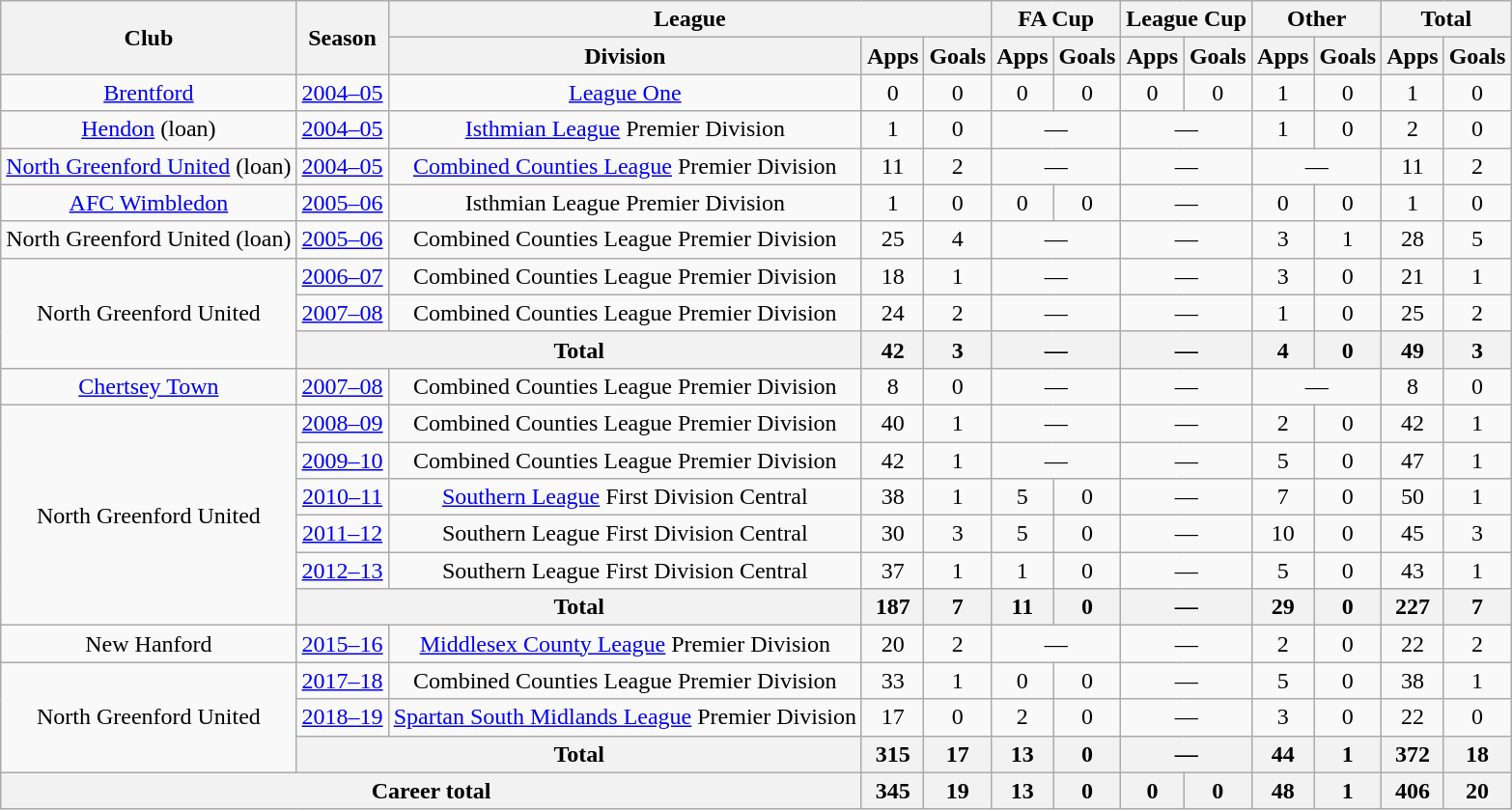<table class="wikitable" style="text-align: center;">
<tr>
<th rowspan="2">Club</th>
<th rowspan="2">Season</th>
<th colspan="3">League</th>
<th colspan="2">FA Cup</th>
<th colspan="2">League Cup</th>
<th colspan="2">Other</th>
<th colspan="2">Total</th>
</tr>
<tr>
<th>Division</th>
<th>Apps</th>
<th>Goals</th>
<th>Apps</th>
<th>Goals</th>
<th>Apps</th>
<th>Goals</th>
<th>Apps</th>
<th>Goals</th>
<th>Apps</th>
<th>Goals</th>
</tr>
<tr>
<td><a href='#'>Brentford</a></td>
<td><a href='#'>2004–05</a></td>
<td><a href='#'>League One</a></td>
<td>0</td>
<td>0</td>
<td>0</td>
<td>0</td>
<td>0</td>
<td>0</td>
<td>1</td>
<td>0</td>
<td>1</td>
<td>0</td>
</tr>
<tr>
<td><a href='#'>Hendon</a> (loan)</td>
<td><a href='#'>2004–05</a></td>
<td><a href='#'>Isthmian League</a> Premier Division</td>
<td>1</td>
<td>0</td>
<td colspan="2">—</td>
<td colspan="2">—</td>
<td>1</td>
<td>0</td>
<td>2</td>
<td>0</td>
</tr>
<tr>
<td><a href='#'>North Greenford United</a> (loan)</td>
<td><a href='#'>2004–05</a></td>
<td><a href='#'>Combined Counties League</a> Premier Division</td>
<td>11</td>
<td>2</td>
<td colspan="2">—</td>
<td colspan="2">—</td>
<td colspan="2">—</td>
<td>11</td>
<td>2</td>
</tr>
<tr>
<td><a href='#'>AFC Wimbledon</a></td>
<td><a href='#'>2005–06</a></td>
<td>Isthmian League Premier Division</td>
<td>1</td>
<td>0</td>
<td>0</td>
<td>0</td>
<td colspan="2">—</td>
<td>0</td>
<td>0</td>
<td>1</td>
<td>0</td>
</tr>
<tr>
<td>North Greenford United (loan)</td>
<td><a href='#'>2005–06</a></td>
<td>Combined Counties League Premier Division</td>
<td>25</td>
<td>4</td>
<td colspan="2">—</td>
<td colspan="2">—</td>
<td>3</td>
<td>1</td>
<td>28</td>
<td>5</td>
</tr>
<tr>
<td rowspan="3">North Greenford United</td>
<td><a href='#'>2006–07</a></td>
<td>Combined Counties League Premier Division</td>
<td>18</td>
<td>1</td>
<td colspan="2">—</td>
<td colspan="2">—</td>
<td>3</td>
<td>0</td>
<td>21</td>
<td>1</td>
</tr>
<tr>
<td><a href='#'>2007–08</a></td>
<td>Combined Counties League Premier Division</td>
<td>24</td>
<td>2</td>
<td colspan="2">—</td>
<td colspan="2">—</td>
<td>1</td>
<td>0</td>
<td>25</td>
<td>2</td>
</tr>
<tr>
<th colspan="2">Total</th>
<th>42</th>
<th>3</th>
<th colspan="2">—</th>
<th colspan="2">—</th>
<th>4</th>
<th>0</th>
<th>49</th>
<th>3</th>
</tr>
<tr>
<td><a href='#'>Chertsey Town</a></td>
<td><a href='#'>2007–08</a></td>
<td>Combined Counties League Premier Division</td>
<td>8</td>
<td>0</td>
<td colspan="2">—</td>
<td colspan="2">—</td>
<td colspan="2">—</td>
<td>8</td>
<td>0</td>
</tr>
<tr>
<td rowspan="6">North Greenford United</td>
<td><a href='#'>2008–09</a></td>
<td>Combined Counties League Premier Division</td>
<td>40</td>
<td>1</td>
<td colspan="2">—</td>
<td colspan="2">—</td>
<td>2</td>
<td>0</td>
<td>42</td>
<td>1</td>
</tr>
<tr>
<td><a href='#'>2009–10</a></td>
<td>Combined Counties League Premier Division</td>
<td>42</td>
<td>1</td>
<td colspan="2">—</td>
<td colspan="2">—</td>
<td>5</td>
<td>0</td>
<td>47</td>
<td>1</td>
</tr>
<tr>
<td><a href='#'>2010–11</a></td>
<td><a href='#'>Southern League</a> First Division Central</td>
<td>38</td>
<td>1</td>
<td>5</td>
<td>0</td>
<td colspan="2">—</td>
<td>7</td>
<td>0</td>
<td>50</td>
<td>1</td>
</tr>
<tr>
<td><a href='#'>2011–12</a></td>
<td>Southern League First Division Central</td>
<td>30</td>
<td>3</td>
<td>5</td>
<td>0</td>
<td colspan="2">—</td>
<td>10</td>
<td>0</td>
<td>45</td>
<td>3</td>
</tr>
<tr>
<td><a href='#'>2012–13</a></td>
<td>Southern League First Division Central</td>
<td>37</td>
<td>1</td>
<td>1</td>
<td>0</td>
<td colspan="2">—</td>
<td>5</td>
<td>0</td>
<td>43</td>
<td>1</td>
</tr>
<tr>
<th colspan="2">Total</th>
<th>187</th>
<th>7</th>
<th>11</th>
<th>0</th>
<th colspan="2">—</th>
<th>29</th>
<th>0</th>
<th>227</th>
<th>7</th>
</tr>
<tr>
<td>New Hanford</td>
<td><a href='#'>2015–16</a></td>
<td><a href='#'>Middlesex County League</a> Premier Division</td>
<td>20</td>
<td>2</td>
<td colspan="2">—</td>
<td colspan="2">—</td>
<td>2</td>
<td>0</td>
<td>22</td>
<td>2</td>
</tr>
<tr>
<td rowspan="3">North Greenford United</td>
<td><a href='#'>2017–18</a></td>
<td>Combined Counties League Premier Division</td>
<td>33</td>
<td>1</td>
<td>0</td>
<td>0</td>
<td colspan="2">—</td>
<td>5</td>
<td>0</td>
<td>38</td>
<td>1</td>
</tr>
<tr>
<td><a href='#'>2018–19</a></td>
<td><a href='#'>Spartan South Midlands League</a> Premier Division</td>
<td>17</td>
<td>0</td>
<td>2</td>
<td>0</td>
<td colspan="2">—</td>
<td>3</td>
<td>0</td>
<td>22</td>
<td>0</td>
</tr>
<tr>
<th colspan="2">Total</th>
<th>315</th>
<th>17</th>
<th>13</th>
<th>0</th>
<th colspan="2">—</th>
<th>44</th>
<th>1</th>
<th>372</th>
<th>18</th>
</tr>
<tr>
<th colspan="3">Career total</th>
<th>345</th>
<th>19</th>
<th>13</th>
<th>0</th>
<th>0</th>
<th>0</th>
<th>48</th>
<th>1</th>
<th>406</th>
<th>20</th>
</tr>
</table>
